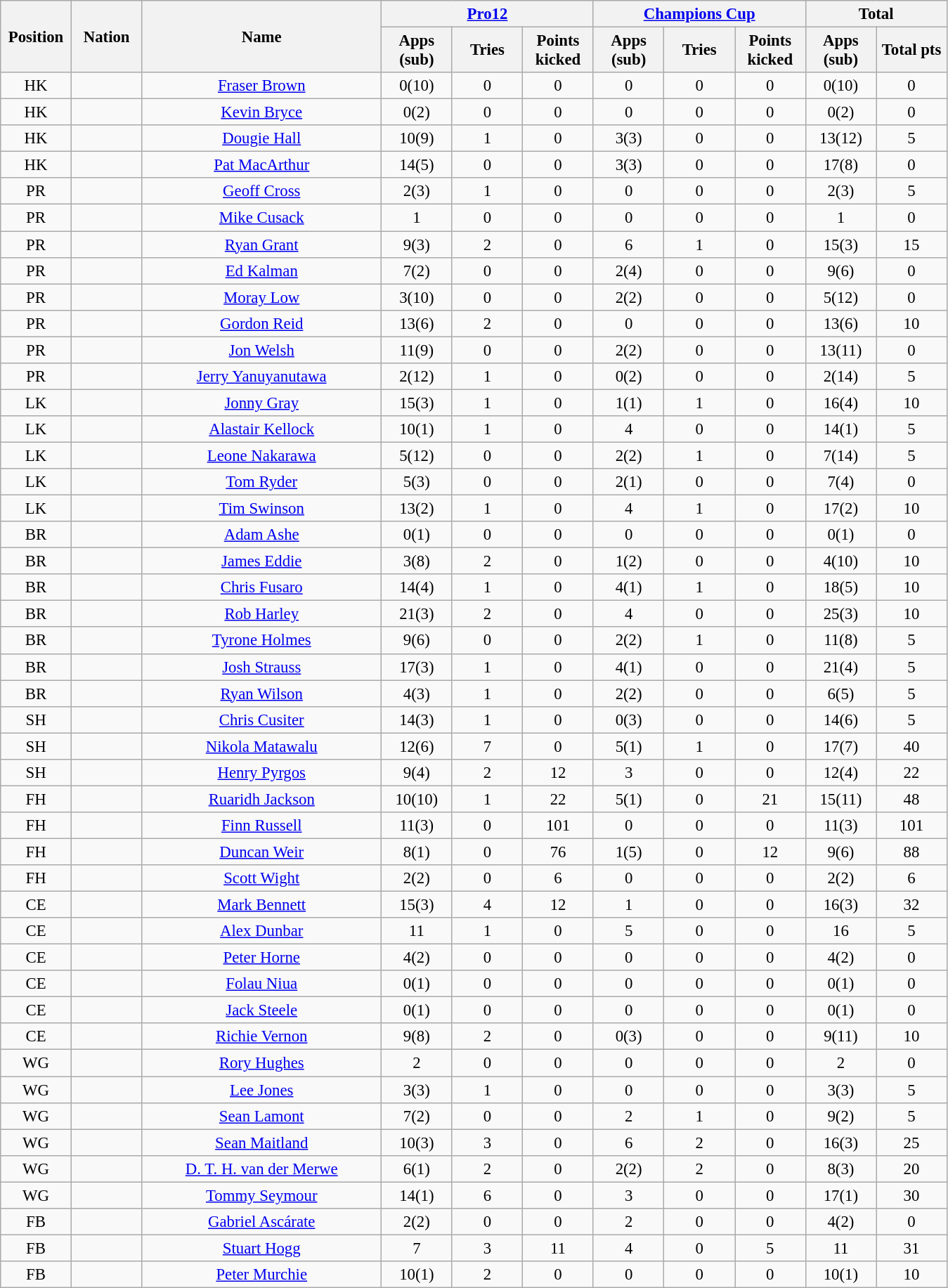<table class="wikitable" style="font-size: 95%; text-align: center;">
<tr>
<th rowspan=2 width=60>Position</th>
<th rowspan=2 width=60>Nation</th>
<th rowspan=2 width=220>Name</th>
<th colspan=3 width=150><a href='#'>Pro12</a></th>
<th colspan=3 width=150><a href='#'>Champions Cup</a></th>
<th colspan=2>Total</th>
</tr>
<tr>
<th rowspan=1 style="width:60px;">Apps<br>(sub)</th>
<th rowspan=1 style="width:60px;">Tries</th>
<th rowspan=1 style="width:60px;">Points<br>kicked</th>
<th rowspan=1 style="width:60px;">Apps<br>(sub)</th>
<th rowspan=1 style="width:60px;">Tries</th>
<th rowspan=1 style="width:60px;">Points<br>kicked</th>
<th rowspan=1 style="width:60px;">Apps<br>(sub)</th>
<th rowspan=1 style="width:60px;">Total pts</th>
</tr>
<tr>
<td>HK</td>
<td></td>
<td><a href='#'>Fraser Brown</a></td>
<td>0(10)</td>
<td>0</td>
<td>0</td>
<td>0</td>
<td>0</td>
<td>0</td>
<td>0(10)</td>
<td>0</td>
</tr>
<tr>
<td>HK</td>
<td></td>
<td><a href='#'>Kevin Bryce</a></td>
<td>0(2)</td>
<td>0</td>
<td>0</td>
<td>0</td>
<td>0</td>
<td>0</td>
<td>0(2)</td>
<td>0</td>
</tr>
<tr>
<td>HK</td>
<td></td>
<td><a href='#'>Dougie Hall</a></td>
<td>10(9)</td>
<td>1</td>
<td>0</td>
<td>3(3)</td>
<td>0</td>
<td>0</td>
<td>13(12)</td>
<td>5</td>
</tr>
<tr>
<td>HK</td>
<td></td>
<td><a href='#'>Pat MacArthur</a></td>
<td>14(5)</td>
<td>0</td>
<td>0</td>
<td>3(3)</td>
<td>0</td>
<td>0</td>
<td>17(8)</td>
<td>0</td>
</tr>
<tr>
<td>PR</td>
<td></td>
<td><a href='#'>Geoff Cross</a></td>
<td>2(3)</td>
<td>1</td>
<td>0</td>
<td>0</td>
<td>0</td>
<td>0</td>
<td>2(3)</td>
<td>5</td>
</tr>
<tr>
<td>PR</td>
<td></td>
<td><a href='#'>Mike Cusack</a></td>
<td>1</td>
<td>0</td>
<td>0</td>
<td>0</td>
<td>0</td>
<td>0</td>
<td>1</td>
<td>0</td>
</tr>
<tr>
<td>PR</td>
<td></td>
<td><a href='#'>Ryan Grant</a></td>
<td>9(3)</td>
<td>2</td>
<td>0</td>
<td>6</td>
<td>1</td>
<td>0</td>
<td>15(3)</td>
<td>15</td>
</tr>
<tr>
<td>PR</td>
<td></td>
<td><a href='#'>Ed Kalman</a></td>
<td>7(2)</td>
<td>0</td>
<td>0</td>
<td>2(4)</td>
<td>0</td>
<td>0</td>
<td>9(6)</td>
<td>0</td>
</tr>
<tr>
<td>PR</td>
<td></td>
<td><a href='#'>Moray Low</a></td>
<td>3(10)</td>
<td>0</td>
<td>0</td>
<td>2(2)</td>
<td>0</td>
<td>0</td>
<td>5(12)</td>
<td>0</td>
</tr>
<tr>
<td>PR</td>
<td></td>
<td><a href='#'>Gordon Reid</a></td>
<td>13(6)</td>
<td>2</td>
<td>0</td>
<td>0</td>
<td>0</td>
<td>0</td>
<td>13(6)</td>
<td>10</td>
</tr>
<tr>
<td>PR</td>
<td></td>
<td><a href='#'>Jon Welsh</a></td>
<td>11(9)</td>
<td>0</td>
<td>0</td>
<td>2(2)</td>
<td>0</td>
<td>0</td>
<td>13(11)</td>
<td>0</td>
</tr>
<tr>
<td>PR</td>
<td></td>
<td><a href='#'>Jerry Yanuyanutawa</a></td>
<td>2(12)</td>
<td>1</td>
<td>0</td>
<td>0(2)</td>
<td>0</td>
<td>0</td>
<td>2(14)</td>
<td>5</td>
</tr>
<tr>
<td>LK</td>
<td></td>
<td><a href='#'>Jonny Gray</a></td>
<td>15(3)</td>
<td>1</td>
<td>0</td>
<td>1(1)</td>
<td>1</td>
<td>0</td>
<td>16(4)</td>
<td>10</td>
</tr>
<tr>
<td>LK</td>
<td></td>
<td><a href='#'>Alastair Kellock</a></td>
<td>10(1)</td>
<td>1</td>
<td>0</td>
<td>4</td>
<td>0</td>
<td>0</td>
<td>14(1)</td>
<td>5</td>
</tr>
<tr>
<td>LK</td>
<td></td>
<td><a href='#'>Leone Nakarawa</a></td>
<td>5(12)</td>
<td>0</td>
<td>0</td>
<td>2(2)</td>
<td>1</td>
<td>0</td>
<td>7(14)</td>
<td>5</td>
</tr>
<tr>
<td>LK</td>
<td></td>
<td><a href='#'>Tom Ryder</a></td>
<td>5(3)</td>
<td>0</td>
<td>0</td>
<td>2(1)</td>
<td>0</td>
<td>0</td>
<td>7(4)</td>
<td>0</td>
</tr>
<tr>
<td>LK</td>
<td></td>
<td><a href='#'>Tim Swinson</a></td>
<td>13(2)</td>
<td>1</td>
<td>0</td>
<td>4</td>
<td>1</td>
<td>0</td>
<td>17(2)</td>
<td>10</td>
</tr>
<tr>
<td>BR</td>
<td></td>
<td><a href='#'>Adam Ashe</a></td>
<td>0(1)</td>
<td>0</td>
<td>0</td>
<td>0</td>
<td>0</td>
<td>0</td>
<td>0(1)</td>
<td>0</td>
</tr>
<tr>
<td>BR</td>
<td></td>
<td><a href='#'>James Eddie</a></td>
<td>3(8)</td>
<td>2</td>
<td>0</td>
<td>1(2)</td>
<td>0</td>
<td>0</td>
<td>4(10)</td>
<td>10</td>
</tr>
<tr>
<td>BR</td>
<td></td>
<td><a href='#'>Chris Fusaro</a></td>
<td>14(4)</td>
<td>1</td>
<td>0</td>
<td>4(1)</td>
<td>1</td>
<td>0</td>
<td>18(5)</td>
<td>10</td>
</tr>
<tr>
<td>BR</td>
<td></td>
<td><a href='#'>Rob Harley</a></td>
<td>21(3)</td>
<td>2</td>
<td>0</td>
<td>4</td>
<td>0</td>
<td>0</td>
<td>25(3)</td>
<td>10</td>
</tr>
<tr>
<td>BR</td>
<td></td>
<td><a href='#'>Tyrone Holmes</a></td>
<td>9(6)</td>
<td>0</td>
<td>0</td>
<td>2(2)</td>
<td>1</td>
<td>0</td>
<td>11(8)</td>
<td>5</td>
</tr>
<tr>
<td>BR</td>
<td></td>
<td><a href='#'>Josh Strauss</a></td>
<td>17(3)</td>
<td>1</td>
<td>0</td>
<td>4(1)</td>
<td>0</td>
<td>0</td>
<td>21(4)</td>
<td>5</td>
</tr>
<tr>
<td>BR</td>
<td></td>
<td><a href='#'>Ryan Wilson</a></td>
<td>4(3)</td>
<td>1</td>
<td>0</td>
<td>2(2)</td>
<td>0</td>
<td>0</td>
<td>6(5)</td>
<td>5</td>
</tr>
<tr>
<td>SH</td>
<td></td>
<td><a href='#'>Chris Cusiter</a></td>
<td>14(3)</td>
<td>1</td>
<td>0</td>
<td>0(3)</td>
<td>0</td>
<td>0</td>
<td>14(6)</td>
<td>5</td>
</tr>
<tr>
<td>SH</td>
<td></td>
<td><a href='#'>Nikola Matawalu</a></td>
<td>12(6)</td>
<td>7</td>
<td>0</td>
<td>5(1)</td>
<td>1</td>
<td>0</td>
<td>17(7)</td>
<td>40</td>
</tr>
<tr>
<td>SH</td>
<td></td>
<td><a href='#'>Henry Pyrgos</a></td>
<td>9(4)</td>
<td>2</td>
<td>12</td>
<td>3</td>
<td>0</td>
<td>0</td>
<td>12(4)</td>
<td>22</td>
</tr>
<tr>
<td>FH</td>
<td></td>
<td><a href='#'>Ruaridh Jackson</a></td>
<td>10(10)</td>
<td>1</td>
<td>22</td>
<td>5(1)</td>
<td>0</td>
<td>21</td>
<td>15(11)</td>
<td>48</td>
</tr>
<tr>
<td>FH</td>
<td></td>
<td><a href='#'>Finn Russell</a></td>
<td>11(3)</td>
<td>0</td>
<td>101</td>
<td>0</td>
<td>0</td>
<td>0</td>
<td>11(3)</td>
<td>101</td>
</tr>
<tr>
<td>FH</td>
<td></td>
<td><a href='#'>Duncan Weir</a></td>
<td>8(1)</td>
<td>0</td>
<td>76</td>
<td>1(5)</td>
<td>0</td>
<td>12</td>
<td>9(6)</td>
<td>88</td>
</tr>
<tr>
<td>FH</td>
<td></td>
<td><a href='#'>Scott Wight</a></td>
<td>2(2)</td>
<td>0</td>
<td>6</td>
<td>0</td>
<td>0</td>
<td>0</td>
<td>2(2)</td>
<td>6</td>
</tr>
<tr>
<td>CE</td>
<td></td>
<td><a href='#'>Mark Bennett</a></td>
<td>15(3)</td>
<td>4</td>
<td>12</td>
<td>1</td>
<td>0</td>
<td>0</td>
<td>16(3)</td>
<td>32</td>
</tr>
<tr>
<td>CE</td>
<td></td>
<td><a href='#'>Alex Dunbar</a></td>
<td>11</td>
<td>1</td>
<td>0</td>
<td>5</td>
<td>0</td>
<td>0</td>
<td>16</td>
<td>5</td>
</tr>
<tr>
<td>CE</td>
<td></td>
<td><a href='#'>Peter Horne</a></td>
<td>4(2)</td>
<td>0</td>
<td>0</td>
<td>0</td>
<td>0</td>
<td>0</td>
<td>4(2)</td>
<td>0</td>
</tr>
<tr>
<td>CE</td>
<td></td>
<td><a href='#'>Folau Niua</a></td>
<td>0(1)</td>
<td>0</td>
<td>0</td>
<td>0</td>
<td>0</td>
<td>0</td>
<td>0(1)</td>
<td>0</td>
</tr>
<tr>
<td>CE</td>
<td></td>
<td><a href='#'>Jack Steele</a></td>
<td>0(1)</td>
<td>0</td>
<td>0</td>
<td>0</td>
<td>0</td>
<td>0</td>
<td>0(1)</td>
<td>0</td>
</tr>
<tr>
<td>CE</td>
<td></td>
<td><a href='#'>Richie Vernon</a></td>
<td>9(8)</td>
<td>2</td>
<td>0</td>
<td>0(3)</td>
<td>0</td>
<td>0</td>
<td>9(11)</td>
<td>10</td>
</tr>
<tr>
<td>WG</td>
<td></td>
<td><a href='#'>Rory Hughes</a></td>
<td>2</td>
<td>0</td>
<td>0</td>
<td>0</td>
<td>0</td>
<td>0</td>
<td>2</td>
<td>0</td>
</tr>
<tr>
<td>WG</td>
<td></td>
<td><a href='#'>Lee Jones</a></td>
<td>3(3)</td>
<td>1</td>
<td>0</td>
<td>0</td>
<td>0</td>
<td>0</td>
<td>3(3)</td>
<td>5</td>
</tr>
<tr>
<td>WG</td>
<td></td>
<td><a href='#'>Sean Lamont</a></td>
<td>7(2)</td>
<td>0</td>
<td>0</td>
<td>2</td>
<td>1</td>
<td>0</td>
<td>9(2)</td>
<td>5</td>
</tr>
<tr>
<td>WG</td>
<td></td>
<td><a href='#'>Sean Maitland</a></td>
<td>10(3)</td>
<td>3</td>
<td>0</td>
<td>6</td>
<td>2</td>
<td>0</td>
<td>16(3)</td>
<td>25</td>
</tr>
<tr>
<td>WG</td>
<td></td>
<td><a href='#'>D. T. H. van der Merwe</a></td>
<td>6(1)</td>
<td>2</td>
<td>0</td>
<td>2(2)</td>
<td>2</td>
<td>0</td>
<td>8(3)</td>
<td>20</td>
</tr>
<tr>
<td>WG</td>
<td></td>
<td><a href='#'>Tommy Seymour</a></td>
<td>14(1)</td>
<td>6</td>
<td>0</td>
<td>3</td>
<td>0</td>
<td>0</td>
<td>17(1)</td>
<td>30</td>
</tr>
<tr>
<td>FB</td>
<td></td>
<td><a href='#'>Gabriel Ascárate</a></td>
<td>2(2)</td>
<td>0</td>
<td>0</td>
<td>2</td>
<td>0</td>
<td>0</td>
<td>4(2)</td>
<td>0</td>
</tr>
<tr>
<td>FB</td>
<td></td>
<td><a href='#'>Stuart Hogg</a></td>
<td>7</td>
<td>3</td>
<td>11</td>
<td>4</td>
<td>0</td>
<td>5</td>
<td>11</td>
<td>31</td>
</tr>
<tr>
<td>FB</td>
<td></td>
<td><a href='#'>Peter Murchie</a></td>
<td>10(1)</td>
<td>2</td>
<td>0</td>
<td>0</td>
<td>0</td>
<td>0</td>
<td>10(1)</td>
<td>10</td>
</tr>
</table>
